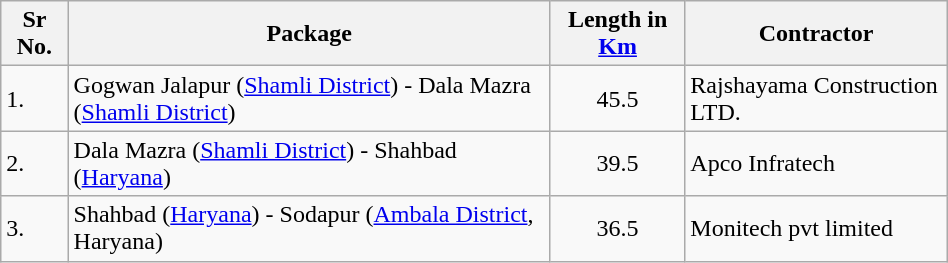<table Class=wikitable width=50%>
<tr>
<th>Sr No.</th>
<th>Package</th>
<th>Length in <a href='#'>Km</a></th>
<th>Contractor</th>
</tr>
<tr>
<td>1.</td>
<td>Gogwan Jalapur (<a href='#'>Shamli District</a>) - Dala Mazra (<a href='#'>Shamli District</a>)</td>
<td style="text-align:center;">45.5</td>
<td>Rajshayama Construction LTD.</td>
</tr>
<tr>
<td>2.</td>
<td>Dala Mazra (<a href='#'>Shamli District</a>) - Shahbad (<a href='#'>Haryana</a>)</td>
<td style="text-align:center;">39.5</td>
<td>Apco Infratech</td>
</tr>
<tr>
<td>3.</td>
<td>Shahbad (<a href='#'>Haryana</a>) - Sodapur (<a href='#'>Ambala District</a>, Haryana)</td>
<td style="text-align:center;">36.5</td>
<td>Monitech pvt limited</td>
</tr>
</table>
